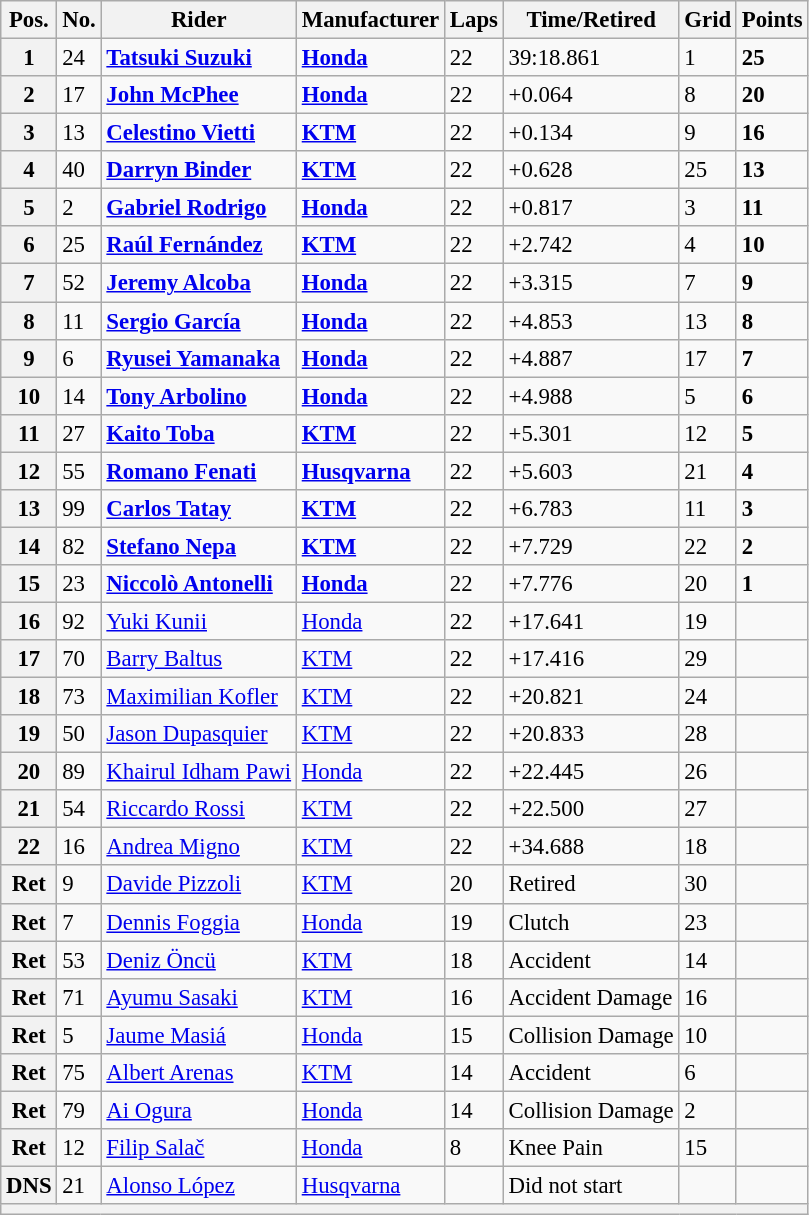<table class="wikitable" style="font-size: 95%;">
<tr>
<th>Pos.</th>
<th>No.</th>
<th>Rider</th>
<th>Manufacturer</th>
<th>Laps</th>
<th>Time/Retired</th>
<th>Grid</th>
<th>Points</th>
</tr>
<tr>
<th>1</th>
<td>24</td>
<td> <strong><a href='#'>Tatsuki Suzuki</a></strong></td>
<td><strong><a href='#'>Honda</a></strong></td>
<td>22</td>
<td>39:18.861</td>
<td>1</td>
<td><strong>25</strong></td>
</tr>
<tr>
<th>2</th>
<td>17</td>
<td> <strong><a href='#'>John McPhee</a></strong></td>
<td><strong><a href='#'>Honda</a></strong></td>
<td>22</td>
<td>+0.064</td>
<td>8</td>
<td><strong>20</strong></td>
</tr>
<tr>
<th>3</th>
<td>13</td>
<td> <strong><a href='#'>Celestino Vietti</a></strong></td>
<td><strong><a href='#'>KTM</a></strong></td>
<td>22</td>
<td>+0.134</td>
<td>9</td>
<td><strong>16</strong></td>
</tr>
<tr>
<th>4</th>
<td>40</td>
<td> <strong><a href='#'>Darryn Binder</a></strong></td>
<td><strong><a href='#'>KTM</a></strong></td>
<td>22</td>
<td>+0.628</td>
<td>25</td>
<td><strong>13</strong></td>
</tr>
<tr>
<th>5</th>
<td>2</td>
<td> <strong><a href='#'>Gabriel Rodrigo</a></strong></td>
<td><strong><a href='#'>Honda</a></strong></td>
<td>22</td>
<td>+0.817</td>
<td>3</td>
<td><strong>11</strong></td>
</tr>
<tr>
<th>6</th>
<td>25</td>
<td> <strong><a href='#'>Raúl Fernández</a></strong></td>
<td><strong><a href='#'>KTM</a></strong></td>
<td>22</td>
<td>+2.742</td>
<td>4</td>
<td><strong>10</strong></td>
</tr>
<tr>
<th>7</th>
<td>52</td>
<td> <strong><a href='#'>Jeremy Alcoba</a></strong></td>
<td><strong><a href='#'>Honda</a></strong></td>
<td>22</td>
<td>+3.315</td>
<td>7</td>
<td><strong>9</strong></td>
</tr>
<tr>
<th>8</th>
<td>11</td>
<td> <strong><a href='#'>Sergio García</a></strong></td>
<td><strong><a href='#'>Honda</a></strong></td>
<td>22</td>
<td>+4.853</td>
<td>13</td>
<td><strong>8</strong></td>
</tr>
<tr>
<th>9</th>
<td>6</td>
<td> <strong><a href='#'>Ryusei Yamanaka</a></strong></td>
<td><strong><a href='#'>Honda</a></strong></td>
<td>22</td>
<td>+4.887</td>
<td>17</td>
<td><strong>7</strong></td>
</tr>
<tr>
<th>10</th>
<td>14</td>
<td> <strong><a href='#'>Tony Arbolino</a></strong></td>
<td><strong><a href='#'>Honda</a></strong></td>
<td>22</td>
<td>+4.988</td>
<td>5</td>
<td><strong>6</strong></td>
</tr>
<tr>
<th>11</th>
<td>27</td>
<td> <strong><a href='#'>Kaito Toba</a></strong></td>
<td><strong><a href='#'>KTM</a></strong></td>
<td>22</td>
<td>+5.301</td>
<td>12</td>
<td><strong>5</strong></td>
</tr>
<tr>
<th>12</th>
<td>55</td>
<td> <strong><a href='#'>Romano Fenati</a></strong></td>
<td><strong><a href='#'>Husqvarna</a></strong></td>
<td>22</td>
<td>+5.603</td>
<td>21</td>
<td><strong>4</strong></td>
</tr>
<tr>
<th>13</th>
<td>99</td>
<td> <strong><a href='#'>Carlos Tatay</a></strong></td>
<td><strong><a href='#'>KTM</a></strong></td>
<td>22</td>
<td>+6.783</td>
<td>11</td>
<td><strong>3</strong></td>
</tr>
<tr>
<th>14</th>
<td>82</td>
<td> <strong><a href='#'>Stefano Nepa</a></strong></td>
<td><strong><a href='#'>KTM</a></strong></td>
<td>22</td>
<td>+7.729</td>
<td>22</td>
<td><strong>2</strong></td>
</tr>
<tr>
<th>15</th>
<td>23</td>
<td> <strong><a href='#'>Niccolò Antonelli</a></strong></td>
<td><strong><a href='#'>Honda</a></strong></td>
<td>22</td>
<td>+7.776</td>
<td>20</td>
<td><strong>1</strong></td>
</tr>
<tr>
<th>16</th>
<td>92</td>
<td> <a href='#'>Yuki Kunii</a></td>
<td><a href='#'>Honda</a></td>
<td>22</td>
<td>+17.641</td>
<td>19</td>
<td></td>
</tr>
<tr>
<th>17</th>
<td>70</td>
<td> <a href='#'>Barry Baltus</a></td>
<td><a href='#'>KTM</a></td>
<td>22</td>
<td>+17.416</td>
<td>29</td>
<td></td>
</tr>
<tr>
<th>18</th>
<td>73</td>
<td> <a href='#'>Maximilian Kofler</a></td>
<td><a href='#'>KTM</a></td>
<td>22</td>
<td>+20.821</td>
<td>24</td>
<td></td>
</tr>
<tr>
<th>19</th>
<td>50</td>
<td> <a href='#'>Jason Dupasquier</a></td>
<td><a href='#'>KTM</a></td>
<td>22</td>
<td>+20.833</td>
<td>28</td>
<td></td>
</tr>
<tr>
<th>20</th>
<td>89</td>
<td> <a href='#'>Khairul Idham Pawi</a></td>
<td><a href='#'>Honda</a></td>
<td>22</td>
<td>+22.445</td>
<td>26</td>
<td></td>
</tr>
<tr>
<th>21</th>
<td>54</td>
<td> <a href='#'>Riccardo Rossi</a></td>
<td><a href='#'>KTM</a></td>
<td>22</td>
<td>+22.500</td>
<td>27</td>
<td></td>
</tr>
<tr>
<th>22</th>
<td>16</td>
<td> <a href='#'>Andrea Migno</a></td>
<td><a href='#'>KTM</a></td>
<td>22</td>
<td>+34.688</td>
<td>18</td>
<td></td>
</tr>
<tr>
<th>Ret</th>
<td>9</td>
<td> <a href='#'>Davide Pizzoli</a></td>
<td><a href='#'>KTM</a></td>
<td>20</td>
<td>Retired</td>
<td>30</td>
<td></td>
</tr>
<tr>
<th>Ret</th>
<td>7</td>
<td> <a href='#'>Dennis Foggia</a></td>
<td><a href='#'>Honda</a></td>
<td>19</td>
<td>Clutch</td>
<td>23</td>
<td></td>
</tr>
<tr>
<th>Ret</th>
<td>53</td>
<td> <a href='#'>Deniz Öncü</a></td>
<td><a href='#'>KTM</a></td>
<td>18</td>
<td>Accident</td>
<td>14</td>
<td></td>
</tr>
<tr>
<th>Ret</th>
<td>71</td>
<td> <a href='#'>Ayumu Sasaki</a></td>
<td><a href='#'>KTM</a></td>
<td>16</td>
<td>Accident Damage</td>
<td>16</td>
<td></td>
</tr>
<tr>
<th>Ret</th>
<td>5</td>
<td> <a href='#'>Jaume Masiá</a></td>
<td><a href='#'>Honda</a></td>
<td>15</td>
<td>Collision Damage</td>
<td>10</td>
<td></td>
</tr>
<tr>
<th>Ret</th>
<td>75</td>
<td> <a href='#'>Albert Arenas</a></td>
<td><a href='#'>KTM</a></td>
<td>14</td>
<td>Accident</td>
<td>6</td>
<td></td>
</tr>
<tr>
<th>Ret</th>
<td>79</td>
<td> <a href='#'>Ai Ogura</a></td>
<td><a href='#'>Honda</a></td>
<td>14</td>
<td>Collision Damage</td>
<td>2</td>
<td></td>
</tr>
<tr>
<th>Ret</th>
<td>12</td>
<td> <a href='#'>Filip Salač</a></td>
<td><a href='#'>Honda</a></td>
<td>8</td>
<td>Knee Pain</td>
<td>15</td>
<td></td>
</tr>
<tr>
<th>DNS</th>
<td>21</td>
<td> <a href='#'>Alonso López</a></td>
<td><a href='#'>Husqvarna</a></td>
<td></td>
<td>Did not start</td>
<td></td>
<td></td>
</tr>
<tr>
<th colspan=8></th>
</tr>
</table>
